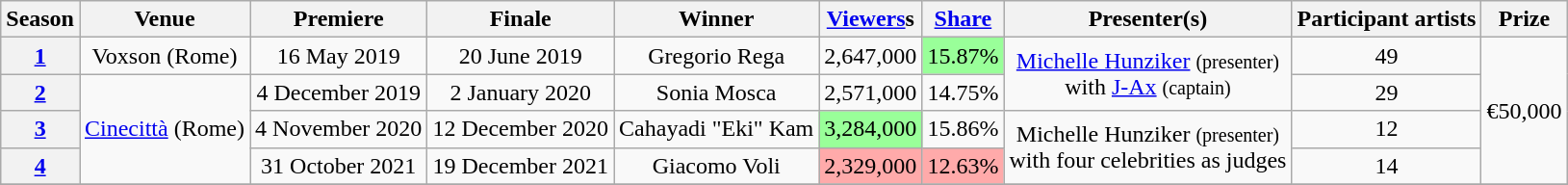<table class="wikitable" style="text-align:center">
<tr>
<th scope="col">Season</th>
<th scope="col">Venue</th>
<th scope="col">Premiere</th>
<th scope="col">Finale</th>
<th scope="col">Winner</th>
<th scope="col"><a href='#'>Viewers</a>s</th>
<th scope="col"><a href='#'>Share</a></th>
<th scope="col">Presenter(s)</th>
<th scope="col">Participant artists</th>
<th scope="col">Prize</th>
</tr>
<tr>
<th><a href='#'>1</a></th>
<td>Voxson (Rome)</td>
<td>16 May 2019</td>
<td>20 June 2019</td>
<td>Gregorio Rega</td>
<td>2,647,000</td>
<td bgcolor="#99ff99">15.87%</td>
<td rowspan="2"><a href='#'>Michelle Hunziker</a> <small>(presenter)</small><br>with <a href='#'>J-Ax</a> <small>(captain)</small></td>
<td>49</td>
<td rowspan="4">€50,000</td>
</tr>
<tr>
<th><a href='#'>2</a></th>
<td rowspan="3"><a href='#'>Cinecittà</a> (Rome)</td>
<td>4 December 2019</td>
<td>2 January 2020</td>
<td>Sonia Mosca</td>
<td>2,571,000</td>
<td>14.75%</td>
<td>29</td>
</tr>
<tr>
<th><a href='#'>3</a></th>
<td>4 November 2020</td>
<td>12 December 2020</td>
<td>Cahayadi "Eki" Kam</td>
<td bgcolor="#99ff99">3,284,000</td>
<td>15.86%</td>
<td rowspan="2">Michelle Hunziker <small>(presenter)</small><br>with four celebrities as judges</td>
<td>12</td>
</tr>
<tr>
<th><a href='#'>4</a></th>
<td>31 October 2021</td>
<td>19 December 2021</td>
<td>Giacomo Voli</td>
<td bgcolor="#ffaaaa">2,329,000</td>
<td bgcolor="#ffaaaa">12.63%</td>
<td>14</td>
</tr>
<tr>
</tr>
</table>
